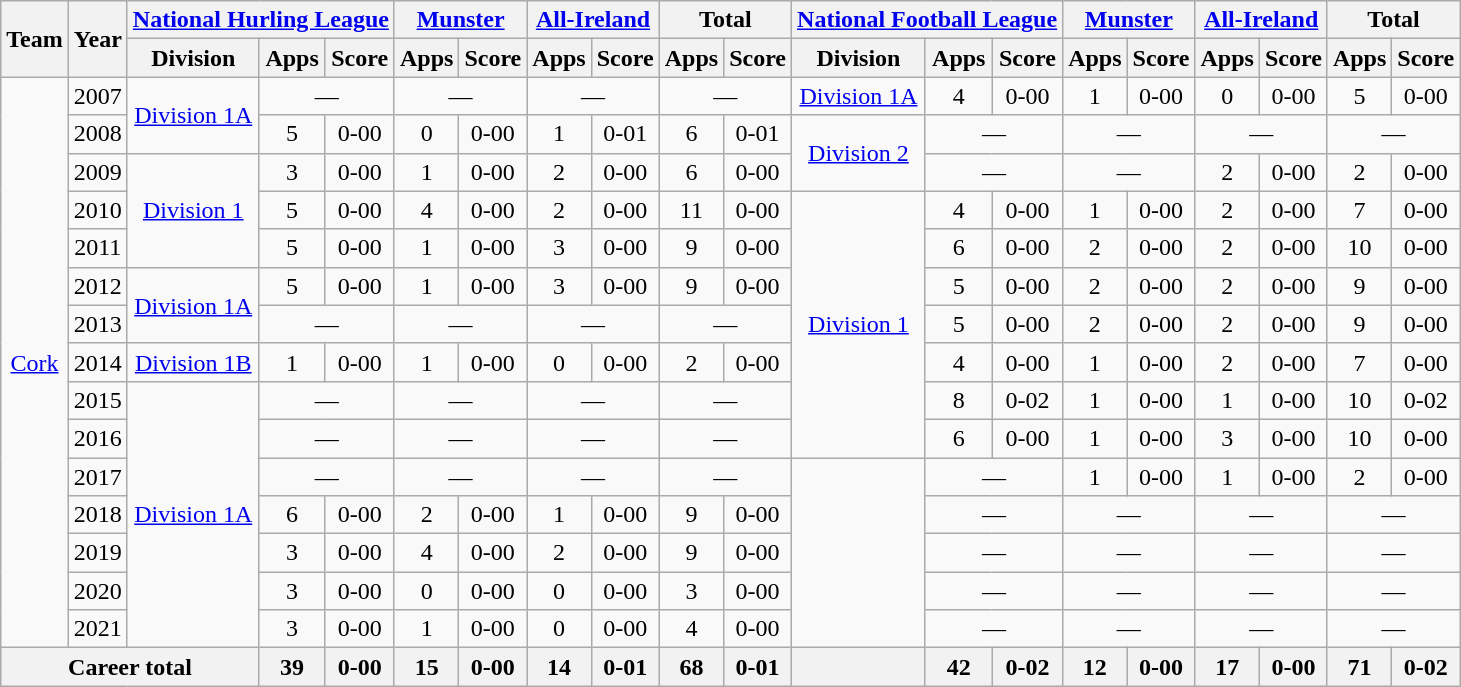<table class="wikitable" style="text-align:center">
<tr>
<th rowspan="2">Team</th>
<th rowspan="2">Year</th>
<th colspan="3"><a href='#'>National Hurling League</a></th>
<th colspan="2"><a href='#'>Munster</a></th>
<th colspan="2"><a href='#'>All-Ireland</a></th>
<th colspan="2">Total</th>
<th colspan="3"><a href='#'>National Football League</a></th>
<th colspan="2"><a href='#'>Munster</a></th>
<th colspan="2"><a href='#'>All-Ireland</a></th>
<th colspan="2">Total</th>
</tr>
<tr>
<th>Division</th>
<th>Apps</th>
<th>Score</th>
<th>Apps</th>
<th>Score</th>
<th>Apps</th>
<th>Score</th>
<th>Apps</th>
<th>Score</th>
<th>Division</th>
<th>Apps</th>
<th>Score</th>
<th>Apps</th>
<th>Score</th>
<th>Apps</th>
<th>Score</th>
<th>Apps</th>
<th>Score</th>
</tr>
<tr>
<td rowspan="15"><a href='#'>Cork</a></td>
<td>2007</td>
<td rowspan="2"><a href='#'>Division 1A</a></td>
<td colspan=2>—</td>
<td colspan=2>—</td>
<td colspan=2>—</td>
<td colspan=2>—</td>
<td rowspan="1"><a href='#'>Division 1A</a></td>
<td>4</td>
<td>0-00</td>
<td>1</td>
<td>0-00</td>
<td>0</td>
<td>0-00</td>
<td>5</td>
<td>0-00</td>
</tr>
<tr>
<td>2008</td>
<td>5</td>
<td>0-00</td>
<td>0</td>
<td>0-00</td>
<td>1</td>
<td>0-01</td>
<td>6</td>
<td>0-01</td>
<td rowspan="2"><a href='#'>Division 2</a></td>
<td colspan=2>—</td>
<td colspan=2>—</td>
<td colspan=2>—</td>
<td colspan=2>—</td>
</tr>
<tr>
<td>2009</td>
<td rowspan="3"><a href='#'>Division 1</a></td>
<td>3</td>
<td>0-00</td>
<td>1</td>
<td>0-00</td>
<td>2</td>
<td>0-00</td>
<td>6</td>
<td>0-00</td>
<td colspan=2>—</td>
<td colspan=2>—</td>
<td>2</td>
<td>0-00</td>
<td>2</td>
<td>0-00</td>
</tr>
<tr>
<td>2010</td>
<td>5</td>
<td>0-00</td>
<td>4</td>
<td>0-00</td>
<td>2</td>
<td>0-00</td>
<td>11</td>
<td>0-00</td>
<td rowspan="7"><a href='#'>Division 1</a></td>
<td>4</td>
<td>0-00</td>
<td>1</td>
<td>0-00</td>
<td>2</td>
<td>0-00</td>
<td>7</td>
<td>0-00</td>
</tr>
<tr>
<td>2011</td>
<td>5</td>
<td>0-00</td>
<td>1</td>
<td>0-00</td>
<td>3</td>
<td>0-00</td>
<td>9</td>
<td>0-00</td>
<td>6</td>
<td>0-00</td>
<td>2</td>
<td>0-00</td>
<td>2</td>
<td>0-00</td>
<td>10</td>
<td>0-00</td>
</tr>
<tr>
<td>2012</td>
<td rowspan="2"><a href='#'>Division 1A</a></td>
<td>5</td>
<td>0-00</td>
<td>1</td>
<td>0-00</td>
<td>3</td>
<td>0-00</td>
<td>9</td>
<td>0-00</td>
<td>5</td>
<td>0-00</td>
<td>2</td>
<td>0-00</td>
<td>2</td>
<td>0-00</td>
<td>9</td>
<td>0-00</td>
</tr>
<tr>
<td>2013</td>
<td colspan=2>—</td>
<td colspan=2>—</td>
<td colspan=2>—</td>
<td colspan=2>—</td>
<td>5</td>
<td>0-00</td>
<td>2</td>
<td>0-00</td>
<td>2</td>
<td>0-00</td>
<td>9</td>
<td>0-00</td>
</tr>
<tr>
<td>2014</td>
<td rowspan="1"><a href='#'>Division 1B</a></td>
<td>1</td>
<td>0-00</td>
<td>1</td>
<td>0-00</td>
<td>0</td>
<td>0-00</td>
<td>2</td>
<td>0-00</td>
<td>4</td>
<td>0-00</td>
<td>1</td>
<td>0-00</td>
<td>2</td>
<td>0-00</td>
<td>7</td>
<td>0-00</td>
</tr>
<tr>
<td>2015</td>
<td rowspan="7"><a href='#'>Division 1A</a></td>
<td colspan=2>—</td>
<td colspan=2>—</td>
<td colspan=2>—</td>
<td colspan=2>—</td>
<td>8</td>
<td>0-02</td>
<td>1</td>
<td>0-00</td>
<td>1</td>
<td>0-00</td>
<td>10</td>
<td>0-02</td>
</tr>
<tr>
<td>2016</td>
<td colspan=2>—</td>
<td colspan=2>—</td>
<td colspan=2>—</td>
<td colspan=2>—</td>
<td>6</td>
<td>0-00</td>
<td>1</td>
<td>0-00</td>
<td>3</td>
<td>0-00</td>
<td>10</td>
<td>0-00</td>
</tr>
<tr>
<td>2017</td>
<td colspan=2>—</td>
<td colspan=2>—</td>
<td colspan=2>—</td>
<td colspan=2>—</td>
<td rowspan="5"></td>
<td colspan=2>—</td>
<td>1</td>
<td>0-00</td>
<td>1</td>
<td>0-00</td>
<td>2</td>
<td>0-00</td>
</tr>
<tr>
<td>2018</td>
<td>6</td>
<td>0-00</td>
<td>2</td>
<td>0-00</td>
<td>1</td>
<td>0-00</td>
<td>9</td>
<td>0-00</td>
<td colspan=2>—</td>
<td colspan=2>—</td>
<td colspan=2>—</td>
<td colspan=2>—</td>
</tr>
<tr>
<td>2019</td>
<td>3</td>
<td>0-00</td>
<td>4</td>
<td>0-00</td>
<td>2</td>
<td>0-00</td>
<td>9</td>
<td>0-00</td>
<td colspan=2>—</td>
<td colspan=2>—</td>
<td colspan=2>—</td>
<td colspan=2>—</td>
</tr>
<tr>
<td>2020</td>
<td>3</td>
<td>0-00</td>
<td>0</td>
<td>0-00</td>
<td>0</td>
<td>0-00</td>
<td>3</td>
<td>0-00</td>
<td colspan=2>—</td>
<td colspan=2>—</td>
<td colspan=2>—</td>
<td colspan=2>—</td>
</tr>
<tr>
<td>2021</td>
<td>3</td>
<td>0-00</td>
<td>1</td>
<td>0-00</td>
<td>0</td>
<td>0-00</td>
<td>4</td>
<td>0-00</td>
<td colspan=2>—</td>
<td colspan=2>—</td>
<td colspan=2>—</td>
<td colspan=2>—</td>
</tr>
<tr>
<th colspan="3">Career total</th>
<th>39</th>
<th>0-00</th>
<th>15</th>
<th>0-00</th>
<th>14</th>
<th>0-01</th>
<th>68</th>
<th>0-01</th>
<th></th>
<th>42</th>
<th>0-02</th>
<th>12</th>
<th>0-00</th>
<th>17</th>
<th>0-00</th>
<th>71</th>
<th>0-02</th>
</tr>
</table>
